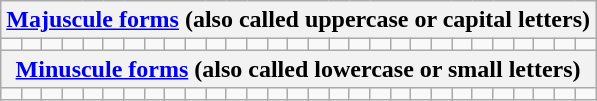<table class="wikitable" style="text-align: center;">
<tr>
<th colspan="29"><a href='#'>Majuscule forms</a> (also called uppercase or capital letters)</th>
</tr>
<tr>
<td></td>
<td></td>
<td></td>
<td></td>
<td></td>
<td></td>
<td></td>
<td></td>
<td></td>
<td></td>
<td></td>
<td></td>
<td></td>
<td></td>
<td></td>
<td></td>
<td></td>
<td></td>
<td></td>
<td></td>
<td></td>
<td></td>
<td></td>
<td></td>
<td></td>
<td></td>
<td></td>
<td></td>
<td></td>
</tr>
<tr>
<th colspan="29"><a href='#'>Minuscule forms</a> (also called lowercase or small letters)</th>
</tr>
<tr>
<td></td>
<td></td>
<td></td>
<td></td>
<td></td>
<td></td>
<td></td>
<td></td>
<td></td>
<td></td>
<td></td>
<td></td>
<td></td>
<td></td>
<td></td>
<td></td>
<td></td>
<td></td>
<td></td>
<td></td>
<td></td>
<td></td>
<td></td>
<td></td>
<td></td>
<td></td>
<td></td>
<td></td>
<td></td>
</tr>
</table>
